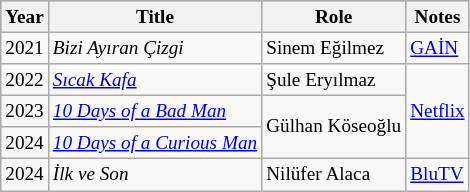<table class="wikitable" style="font-size: 80%;">
<tr align="center" bgcolor="#b0c4de">
<th>Year</th>
<th>Title</th>
<th>Role</th>
<th>Notes</th>
</tr>
<tr>
<td>2021</td>
<td><em>Bizi Ayıran Çizgi</em></td>
<td>Sinem Eğilmez</td>
<td><a href='#'>GAİN</a></td>
</tr>
<tr>
<td>2022</td>
<td><em><a href='#'>Sıcak Kafa</a></em></td>
<td>Şule Eryılmaz</td>
<td rowspan="3"><a href='#'>Netflix</a></td>
</tr>
<tr>
<td>2023</td>
<td><em><a href='#'>10 Days of a Bad Man</a></em></td>
<td rowspan="2">Gülhan Köseoğlu</td>
</tr>
<tr>
<td>2024</td>
<td><em><a href='#'>10 Days of a Curious Man</a></em></td>
</tr>
<tr>
<td>2024</td>
<td><em>İlk ve Son</em></td>
<td>Nilüfer Alaca</td>
<td><a href='#'>BluTV</a></td>
</tr>
</table>
